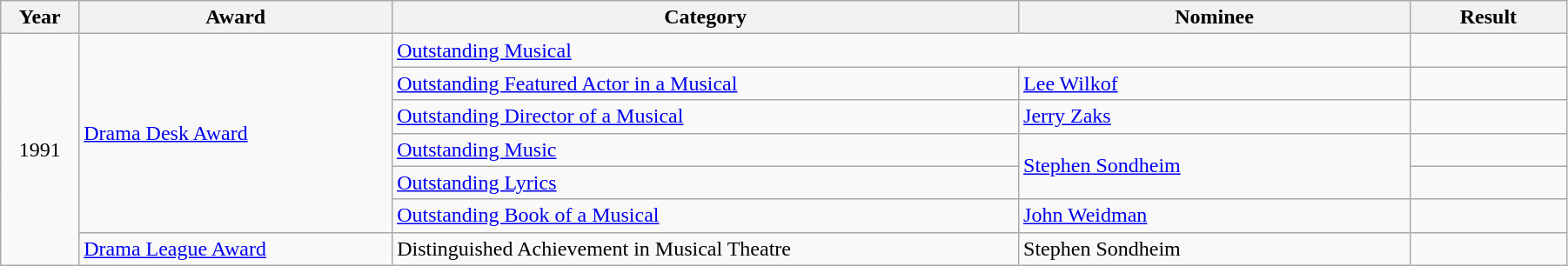<table class="wikitable" width="95%">
<tr>
<th width="5%">Year</th>
<th width="20%">Award</th>
<th width="40%">Category</th>
<th width="25%">Nominee</th>
<th width="10%">Result</th>
</tr>
<tr>
<td rowspan="7" align="center">1991</td>
<td rowspan="6"><a href='#'>Drama Desk Award</a></td>
<td colspan="2"><a href='#'>Outstanding Musical</a></td>
<td></td>
</tr>
<tr>
<td><a href='#'>Outstanding Featured Actor in a Musical</a></td>
<td><a href='#'>Lee Wilkof</a></td>
<td></td>
</tr>
<tr>
<td><a href='#'>Outstanding Director of a Musical</a></td>
<td><a href='#'>Jerry Zaks</a></td>
<td></td>
</tr>
<tr>
<td><a href='#'>Outstanding Music</a></td>
<td rowspan="2"><a href='#'>Stephen Sondheim</a></td>
<td></td>
</tr>
<tr>
<td><a href='#'>Outstanding Lyrics</a></td>
<td></td>
</tr>
<tr>
<td><a href='#'>Outstanding Book of a Musical</a></td>
<td><a href='#'>John Weidman</a></td>
<td></td>
</tr>
<tr>
<td><a href='#'>Drama League Award</a></td>
<td>Distinguished Achievement in Musical Theatre</td>
<td>Stephen Sondheim</td>
<td></td>
</tr>
</table>
